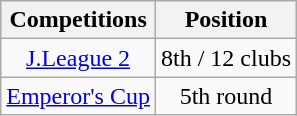<table class="wikitable" style="text-align:center;">
<tr>
<th>Competitions</th>
<th>Position</th>
</tr>
<tr>
<td><a href='#'>J.League 2</a></td>
<td>8th / 12 clubs</td>
</tr>
<tr>
<td><a href='#'>Emperor's Cup</a></td>
<td>5th round</td>
</tr>
</table>
